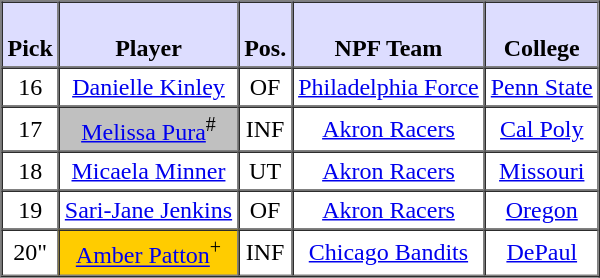<table style="text-align: center" border="1" cellpadding="3" cellspacing="0">
<tr>
<th style="background:#ddf;"><br>Pick</th>
<th style="background:#ddf;"><br>Player</th>
<th style="background:#ddf;"><br>Pos.</th>
<th style="background:#ddf;"><br>NPF Team</th>
<th style="background:#ddf;"><br>College</th>
</tr>
<tr>
<td>16</td>
<td><a href='#'>Danielle Kinley</a></td>
<td>OF</td>
<td><a href='#'>Philadelphia Force</a></td>
<td><a href='#'>Penn State</a></td>
</tr>
<tr>
<td>17</td>
<td style="background:#C0C0C0;"><a href='#'>Melissa Pura</a><sup>#</sup></td>
<td>INF</td>
<td><a href='#'>Akron Racers</a></td>
<td><a href='#'>Cal Poly</a></td>
</tr>
<tr>
<td>18</td>
<td><a href='#'>Micaela Minner</a></td>
<td>UT</td>
<td><a href='#'>Akron Racers</a></td>
<td><a href='#'>Missouri</a></td>
</tr>
<tr>
<td>19</td>
<td><a href='#'>Sari-Jane Jenkins</a></td>
<td>OF</td>
<td><a href='#'>Akron Racers</a></td>
<td><a href='#'>Oregon</a></td>
</tr>
<tr>
<td>20"</td>
<td style="background:#FFCC00;"><a href='#'>Amber Patton</a><sup>+</sup></td>
<td>INF</td>
<td><a href='#'>Chicago Bandits</a></td>
<td><a href='#'>DePaul</a></td>
</tr>
</table>
